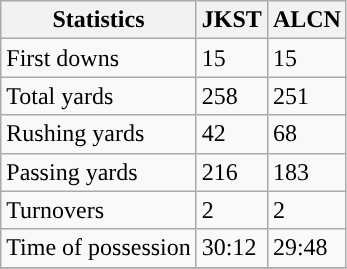<table class="wikitable">
<tr>
<th>Statistics</th>
<th>JKST</th>
<th>ALCN</th>
</tr>
<tr>
<td>First downs</td>
<td>15</td>
<td>15</td>
</tr>
<tr>
<td>Total yards</td>
<td>258</td>
<td>251</td>
</tr>
<tr>
<td>Rushing yards</td>
<td>42</td>
<td>68</td>
</tr>
<tr>
<td>Passing yards</td>
<td>216</td>
<td>183</td>
</tr>
<tr>
<td>Turnovers</td>
<td>2</td>
<td>2</td>
</tr>
<tr>
<td>Time of possession</td>
<td>30:12</td>
<td>29:48</td>
</tr>
<tr>
</tr>
</table>
